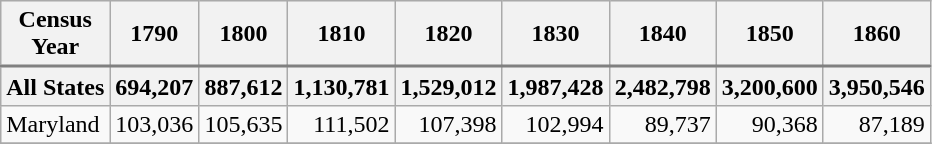<table class="wikitable sortable"; style="text-align:right" border=1 cellpadding=6 cellspacing=0 border=" 1px #aaaaaa solid" style="margin: 0 0 0 1em; background: #ffffff; border-collapse: collapse; text-align:right; font-size: 95%">
<tr style="text-align:center; background: #efefef; border-bottom:2px solid gray;">
<th>Census<br>Year</th>
<th>1790</th>
<th>1800</th>
<th>1810</th>
<th>1820</th>
<th>1830</th>
<th>1840</th>
<th>1850</th>
<th>1860</th>
</tr>
<tr>
<th align=left>All States</th>
<th>694,207</th>
<th>887,612</th>
<th>1,130,781</th>
<th>1,529,012</th>
<th>1,987,428</th>
<th>2,482,798</th>
<th>3,200,600</th>
<th>3,950,546</th>
</tr>
<tr>
<td align=left>Maryland</td>
<td>103,036</td>
<td>105,635</td>
<td>111,502</td>
<td>107,398</td>
<td>102,994</td>
<td>89,737</td>
<td>90,368</td>
<td>87,189</td>
</tr>
<tr>
</tr>
</table>
